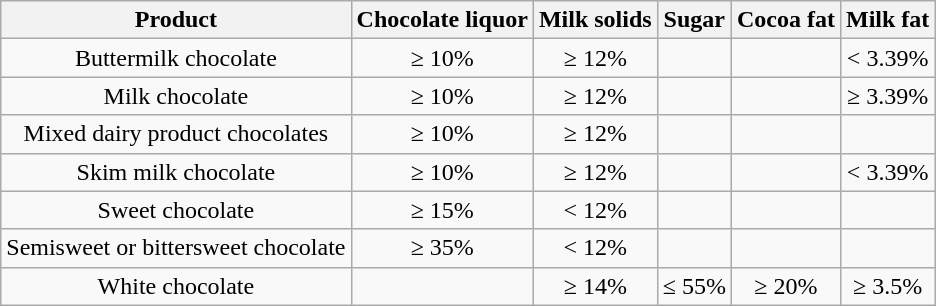<table class="wikitable">
<tr>
<th scope="col">Product</th>
<th scope="col">Chocolate liquor</th>
<th scope="col">Milk solids</th>
<th scope="col">Sugar</th>
<th scope="col">Cocoa fat</th>
<th scope="col">Milk fat</th>
</tr>
<tr>
<td align="center" scope="row">Buttermilk chocolate</td>
<td align="center">≥ 10%</td>
<td align="center">≥ 12%</td>
<td></td>
<td></td>
<td align="center">< 3.39%</td>
</tr>
<tr>
<td align="center" scope="row">Milk chocolate</td>
<td align="center">≥ 10%</td>
<td align="center">≥ 12%</td>
<td></td>
<td></td>
<td align="center">≥ 3.39%</td>
</tr>
<tr>
<td align="center" scope="row">Mixed dairy product chocolates</td>
<td align="center">≥ 10%</td>
<td align="center">≥ 12%</td>
<td></td>
<td></td>
<td></td>
</tr>
<tr>
<td align="center" scope="row">Skim milk chocolate</td>
<td align="center">≥ 10%</td>
<td align="center">≥ 12%</td>
<td></td>
<td></td>
<td align="center">< 3.39%</td>
</tr>
<tr>
<td align="center" scope="row">Sweet chocolate</td>
<td align="center">≥ 15%</td>
<td align="center">< 12%</td>
<td></td>
<td></td>
<td></td>
</tr>
<tr>
<td align="center" scope="row">Semisweet or bittersweet chocolate</td>
<td align="center">≥ 35%</td>
<td align="center">< 12%</td>
<td></td>
<td></td>
<td></td>
</tr>
<tr>
<td align="center" scope="row">White chocolate</td>
<td></td>
<td align="center">≥ 14%</td>
<td align="center">≤ 55%</td>
<td align="center">≥ 20%</td>
<td align="center">≥ 3.5%</td>
</tr>
</table>
